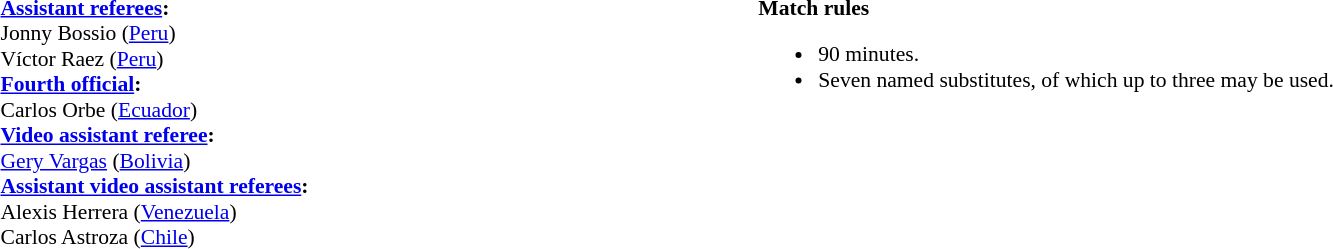<table style="width:100%; font-size:90%;">
<tr>
<td><br><strong><a href='#'>Assistant referees</a>:</strong>
<br>Jonny Bossio (<a href='#'>Peru</a>)
<br>Víctor Raez (<a href='#'>Peru</a>)
<br><strong><a href='#'>Fourth official</a>:</strong>
<br>Carlos Orbe (<a href='#'>Ecuador</a>)
<br><strong><a href='#'>Video assistant referee</a>:</strong>
<br><a href='#'>Gery Vargas</a> (<a href='#'>Bolivia</a>)
<br><strong><a href='#'>Assistant video assistant referees</a>:</strong>
<br>Alexis Herrera (<a href='#'>Venezuela</a>)
<br>Carlos Astroza (<a href='#'>Chile</a>)</td>
<td style="width:60%; vertical-align:top;"><br><strong>Match rules</strong><ul><li>90 minutes.</li><li>Seven named substitutes, of which up to three may be used.</li></ul></td>
</tr>
</table>
